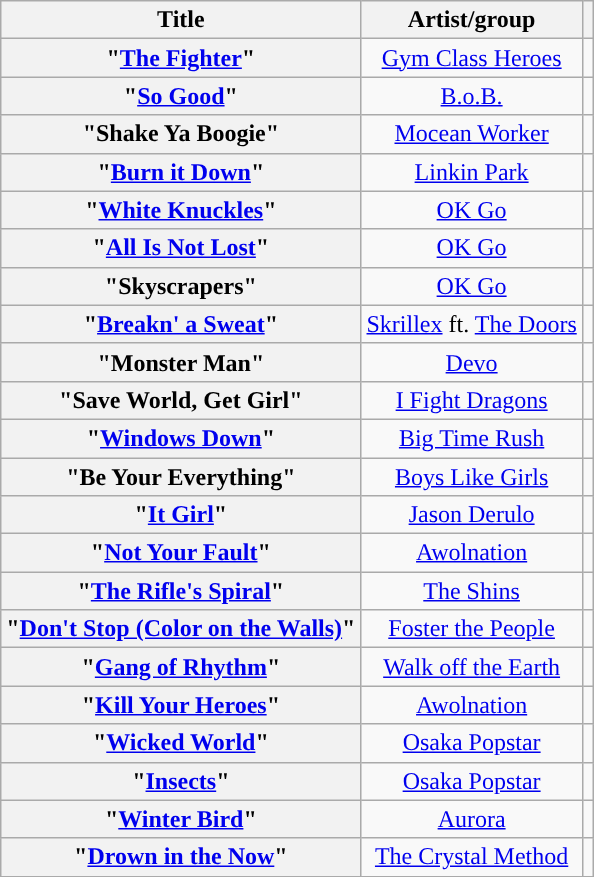<table class="wikitable plainrowheaders">
<tr>
<th>Title</th>
<th>Artist/group</th>
<th></th>
</tr>
<tr>
<th scope="row">"<a href='#'>The Fighter</a>"</th>
<td style="text-align:center;"><a href='#'>Gym Class Heroes</a></td>
<td></td>
</tr>
<tr>
<th scope="row">"<a href='#'>So Good</a>"</th>
<td style="text-align:center;"><a href='#'>B.o.B.</a></td>
<td></td>
</tr>
<tr>
<th scope="row">"Shake Ya Boogie"</th>
<td style="text-align:center;"><a href='#'>Mocean Worker</a></td>
<td></td>
</tr>
<tr>
<th scope="row">"<a href='#'>Burn it Down</a>"</th>
<td style="text-align:center;"><a href='#'>Linkin Park</a></td>
<td></td>
</tr>
<tr>
<th scope="row">"<a href='#'>White Knuckles</a>"</th>
<td style="text-align:center;"><a href='#'>OK Go</a></td>
<td></td>
</tr>
<tr>
<th scope="row">"<a href='#'>All Is Not Lost</a>"</th>
<td style="text-align:center;"><a href='#'>OK Go</a></td>
<td></td>
</tr>
<tr>
<th scope="row">"Skyscrapers"</th>
<td style="text-align:center;"><a href='#'>OK Go</a></td>
<td></td>
</tr>
<tr>
<th scope="row">"<a href='#'>Breakn' a Sweat</a>"</th>
<td style="text-align:center;"><a href='#'>Skrillex</a> ft. <a href='#'>The Doors</a></td>
<td></td>
</tr>
<tr>
<th scope="row">"Monster Man"</th>
<td style="text-align:center;"><a href='#'>Devo</a></td>
<td></td>
</tr>
<tr>
<th scope="row">"Save World, Get Girl"</th>
<td style="text-align:center;"><a href='#'>I Fight Dragons</a></td>
<td></td>
</tr>
<tr>
<th scope="row">"<a href='#'>Windows Down</a>"</th>
<td style="text-align:center;"><a href='#'>Big Time Rush</a></td>
<td></td>
</tr>
<tr>
<th scope="row">"Be Your Everything"</th>
<td style="text-align:center;"><a href='#'>Boys Like Girls</a></td>
<td></td>
</tr>
<tr>
<th scope="row">"<a href='#'>It Girl</a>"</th>
<td style="text-align:center;"><a href='#'>Jason Derulo</a></td>
<td></td>
</tr>
<tr>
<th scope="row">"<a href='#'>Not Your Fault</a>"</th>
<td style="text-align:center;"><a href='#'>Awolnation</a></td>
<td></td>
</tr>
<tr>
<th scope="row">"<a href='#'>The Rifle's Spiral</a>"</th>
<td style="text-align:center;"><a href='#'>The Shins</a></td>
<td></td>
</tr>
<tr>
<th scope="row">"<a href='#'>Don't Stop (Color on the Walls)</a>"</th>
<td style="text-align:center;"><a href='#'>Foster the People</a></td>
<td></td>
</tr>
<tr>
<th scope="row">"<a href='#'>Gang of Rhythm</a>"</th>
<td style="text-align:center;"><a href='#'>Walk off the Earth</a></td>
<td></td>
</tr>
<tr>
<th scope="row">"<a href='#'>Kill Your Heroes</a>"</th>
<td style="text-align:center;"><a href='#'>Awolnation</a></td>
<td></td>
</tr>
<tr>
<th scope="row">"<a href='#'>Wicked World</a>"</th>
<td style="text-align:center;"><a href='#'>Osaka Popstar</a></td>
<td></td>
</tr>
<tr>
<th scope="row">"<a href='#'>Insects</a>"</th>
<td style="text-align:center;"><a href='#'>Osaka Popstar</a></td>
<td></td>
</tr>
<tr>
<th scope="row">"<a href='#'>Winter Bird</a>"</th>
<td style="text-align:center;"><a href='#'>Aurora</a></td>
<td></td>
</tr>
<tr>
<th scope="row">"<a href='#'>Drown in the Now</a>"</th>
<td style="text-align:center;"><a href='#'>The Crystal Method</a></td>
<td></td>
</tr>
<tr>
</tr>
</table>
